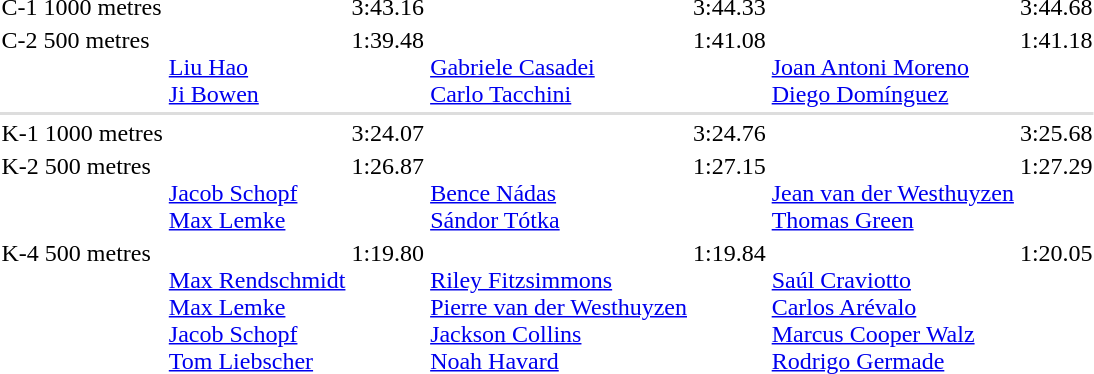<table>
<tr>
<td>C-1 1000 metres<br></td>
<td></td>
<td>3:43.16</td>
<td></td>
<td>3:44.33</td>
<td></td>
<td>3:44.68</td>
</tr>
<tr valign=top>
<td>C-2 500 metres<br></td>
<td><br><a href='#'>Liu Hao</a><br><a href='#'>Ji Bowen</a></td>
<td>1:39.48</td>
<td><br><a href='#'>Gabriele Casadei</a><br><a href='#'>Carlo Tacchini</a></td>
<td>1:41.08</td>
<td><br><a href='#'>Joan Antoni Moreno</a><br><a href='#'>Diego Domínguez</a></td>
<td>1:41.18</td>
</tr>
<tr bgcolor=#DDDDDD>
<td colspan=7></td>
</tr>
<tr>
<td>K-1 1000 metres<br></td>
<td></td>
<td>3:24.07</td>
<td></td>
<td>3:24.76</td>
<td></td>
<td>3:25.68</td>
</tr>
<tr valign=top>
<td>K-2 500 metres<br></td>
<td><br><a href='#'>Jacob Schopf</a><br><a href='#'>Max Lemke</a></td>
<td>1:26.87</td>
<td><br><a href='#'>Bence Nádas</a><br><a href='#'>Sándor Tótka</a></td>
<td>1:27.15</td>
<td><br><a href='#'>Jean van der Westhuyzen</a><br><a href='#'>Thomas Green</a></td>
<td>1:27.29</td>
</tr>
<tr valign=top>
<td>K-4 500 metres<br></td>
<td><br><a href='#'>Max Rendschmidt</a><br><a href='#'>Max Lemke</a><br><a href='#'>Jacob Schopf</a><br><a href='#'>Tom Liebscher</a></td>
<td>1:19.80</td>
<td><br><a href='#'>Riley Fitzsimmons</a><br><a href='#'>Pierre van der Westhuyzen</a><br><a href='#'>Jackson Collins</a><br><a href='#'>Noah Havard</a></td>
<td>1:19.84</td>
<td><br><a href='#'>Saúl Craviotto</a><br><a href='#'>Carlos Arévalo</a><br><a href='#'>Marcus Cooper Walz</a><br><a href='#'>Rodrigo Germade</a></td>
<td>1:20.05</td>
</tr>
</table>
